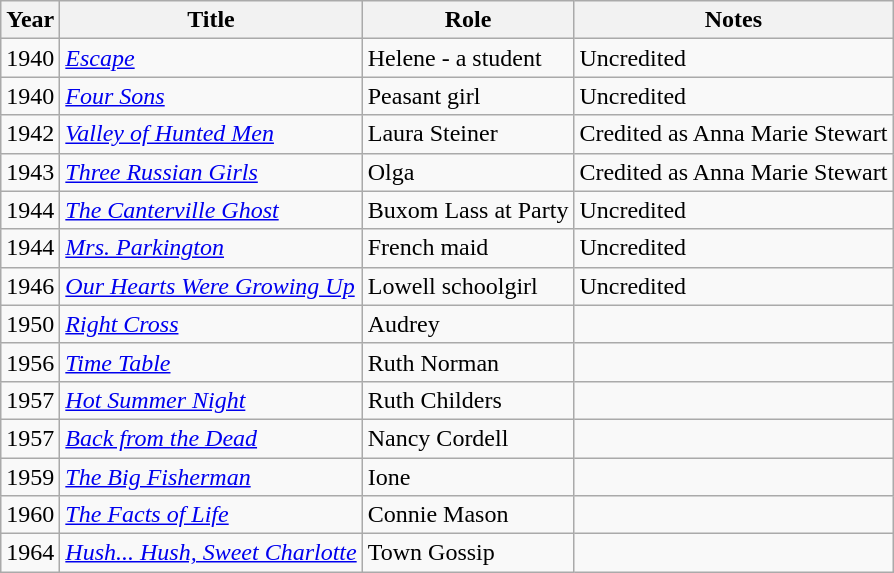<table class="wikitable">
<tr>
<th>Year</th>
<th>Title</th>
<th>Role</th>
<th>Notes</th>
</tr>
<tr>
<td>1940</td>
<td><em><a href='#'>Escape</a></em></td>
<td>Helene - a student</td>
<td>Uncredited</td>
</tr>
<tr>
<td>1940</td>
<td><em><a href='#'>Four Sons</a></em></td>
<td>Peasant girl</td>
<td>Uncredited</td>
</tr>
<tr>
<td>1942</td>
<td><em><a href='#'>Valley of Hunted Men</a></em></td>
<td>Laura Steiner</td>
<td>Credited as Anna Marie Stewart</td>
</tr>
<tr>
<td>1943</td>
<td><em><a href='#'>Three Russian Girls</a></em></td>
<td>Olga</td>
<td>Credited as Anna Marie Stewart</td>
</tr>
<tr>
<td>1944</td>
<td><em><a href='#'>The Canterville Ghost</a></em></td>
<td>Buxom Lass at Party</td>
<td>Uncredited</td>
</tr>
<tr>
<td>1944</td>
<td><em><a href='#'>Mrs. Parkington</a></em></td>
<td>French maid</td>
<td>Uncredited</td>
</tr>
<tr>
<td>1946</td>
<td><em><a href='#'>Our Hearts Were Growing Up</a></em></td>
<td>Lowell schoolgirl</td>
<td>Uncredited</td>
</tr>
<tr>
<td>1950</td>
<td><em><a href='#'>Right Cross</a></em></td>
<td>Audrey</td>
<td></td>
</tr>
<tr>
<td>1956</td>
<td><em><a href='#'>Time Table</a></em></td>
<td>Ruth Norman</td>
<td></td>
</tr>
<tr>
<td>1957</td>
<td><em><a href='#'>Hot Summer Night</a></em></td>
<td>Ruth Childers</td>
<td></td>
</tr>
<tr>
<td>1957</td>
<td><em><a href='#'>Back from the Dead</a></em></td>
<td>Nancy Cordell</td>
<td></td>
</tr>
<tr>
<td>1959</td>
<td><em><a href='#'>The Big Fisherman</a></em></td>
<td>Ione</td>
<td></td>
</tr>
<tr>
<td>1960</td>
<td><em><a href='#'>The Facts of Life</a></em></td>
<td>Connie Mason</td>
<td></td>
</tr>
<tr>
<td>1964</td>
<td><em><a href='#'>Hush... Hush, Sweet Charlotte</a></em></td>
<td>Town Gossip</td>
<td></td>
</tr>
</table>
